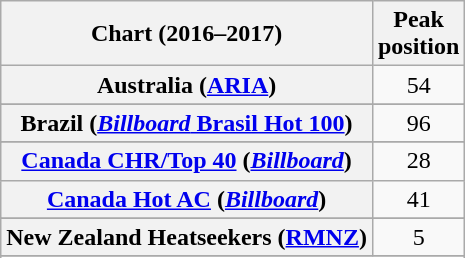<table class="wikitable sortable plainrowheaders" style="text-align:center;">
<tr>
<th scope="col">Chart (2016–2017)</th>
<th scope="col">Peak<br> position</th>
</tr>
<tr>
<th scope="row">Australia (<a href='#'>ARIA</a>)</th>
<td>54</td>
</tr>
<tr>
</tr>
<tr>
</tr>
<tr>
<th scope="row">Brazil (<a href='#'><em>Billboard</em> Brasil Hot 100</a>)</th>
<td>96</td>
</tr>
<tr>
</tr>
<tr>
<th scope="row"><a href='#'>Canada CHR/Top 40</a> (<a href='#'><em>Billboard</em></a>)</th>
<td>28</td>
</tr>
<tr>
<th scope="row"><a href='#'>Canada Hot AC</a> (<a href='#'><em>Billboard</em></a>)</th>
<td>41</td>
</tr>
<tr>
</tr>
<tr>
</tr>
<tr>
</tr>
<tr>
</tr>
<tr>
<th scope="row">New Zealand Heatseekers (<a href='#'>RMNZ</a>)</th>
<td>5</td>
</tr>
<tr>
</tr>
<tr>
</tr>
<tr>
</tr>
<tr>
</tr>
<tr>
</tr>
<tr>
</tr>
</table>
